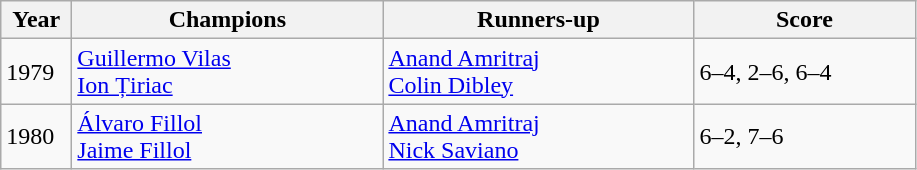<table class="wikitable">
<tr>
<th style="width:40px">Year</th>
<th style="width:200px">Champions</th>
<th style="width:200px">Runners-up</th>
<th style="width:140px" class="unsortable">Score</th>
</tr>
<tr>
<td>1979</td>
<td> <a href='#'>Guillermo Vilas</a><br> <a href='#'>Ion Țiriac</a></td>
<td> <a href='#'>Anand Amritraj</a><br> <a href='#'>Colin Dibley</a></td>
<td>6–4, 2–6, 6–4</td>
</tr>
<tr>
<td>1980</td>
<td> <a href='#'>Álvaro Fillol</a><br> <a href='#'>Jaime Fillol</a></td>
<td> <a href='#'>Anand Amritraj</a><br> <a href='#'>Nick Saviano</a></td>
<td>6–2, 7–6</td>
</tr>
</table>
